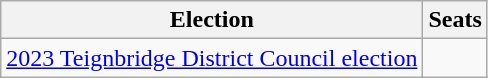<table class="wikitable">
<tr>
<th>Election</th>
<th>Seats</th>
</tr>
<tr>
<td><a href='#'>2023 Teignbridge District Council election</a></td>
<td></td>
</tr>
</table>
